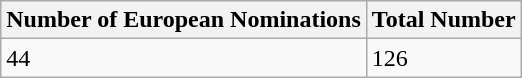<table class="wikitable">
<tr>
<th>Number of European Nominations</th>
<th>Total Number</th>
</tr>
<tr>
<td>44</td>
<td>126</td>
</tr>
</table>
